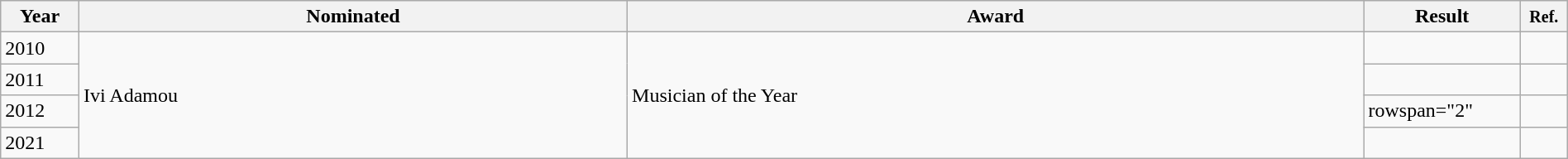<table class="wikitable" style="width:100%;">
<tr>
<th style="width:5%;">Year</th>
<th style="width:35%;">Nominated</th>
<th style="width:47%;">Award</th>
<th style="width:10%;">Result</th>
<th style="width:3%;"><small>Ref.</small></th>
</tr>
<tr>
<td>2010</td>
<td rowspan="4">Ivi Adamou</td>
<td rowspan="4">Musician of the Year</td>
<td></td>
<td align="center"></td>
</tr>
<tr>
<td>2011</td>
<td></td>
<td align="center"></td>
</tr>
<tr>
<td>2012</td>
<td>rowspan="2" </td>
<td align="center"></td>
</tr>
<tr>
<td>2021</td>
<td align="center"></td>
</tr>
</table>
